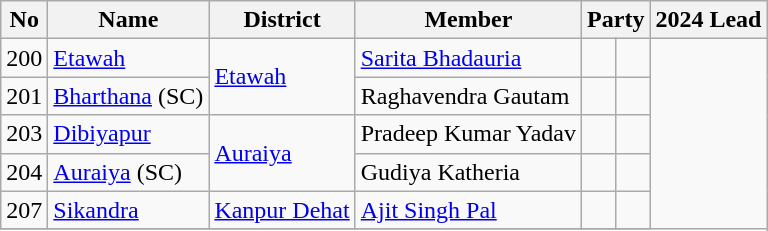<table class="wikitable sortable">
<tr>
<th>No</th>
<th>Name</th>
<th>District</th>
<th>Member</th>
<th colspan="2">Party</th>
<th colspan="2">2024 Lead</th>
</tr>
<tr>
<td>200</td>
<td><a href='#'>Etawah</a></td>
<td rowspan="2"><a href='#'>Etawah</a></td>
<td><a href='#'>Sarita Bhadauria</a></td>
<td></td>
<td></td>
</tr>
<tr>
<td>201</td>
<td><a href='#'>Bharthana</a> (SC)</td>
<td>Raghavendra Gautam</td>
<td></td>
<td></td>
</tr>
<tr>
<td>203</td>
<td><a href='#'>Dibiyapur</a></td>
<td rowspan="2"><a href='#'>Auraiya</a></td>
<td>Pradeep Kumar Yadav</td>
<td></td>
<td></td>
</tr>
<tr>
<td>204</td>
<td><a href='#'>Auraiya</a> (SC)</td>
<td>Gudiya Katheria</td>
<td></td>
<td></td>
</tr>
<tr>
<td>207</td>
<td><a href='#'>Sikandra</a></td>
<td><a href='#'>Kanpur Dehat</a></td>
<td><a href='#'>Ajit Singh Pal</a></td>
<td></td>
<td></td>
</tr>
<tr>
</tr>
</table>
